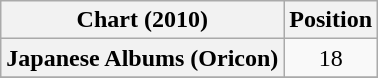<table class="wikitable plainrowheaders">
<tr>
<th>Chart (2010)</th>
<th>Position</th>
</tr>
<tr>
<th scope="row">Japanese Albums (Oricon)</th>
<td align="center">18</td>
</tr>
<tr>
</tr>
</table>
